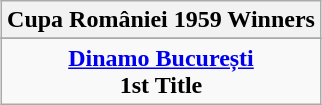<table class="wikitable" style="text-align: center; margin: 0 auto;">
<tr>
<th>Cupa României 1959 Winners</th>
</tr>
<tr>
</tr>
<tr>
<td><strong><a href='#'>Dinamo București</a></strong><br><strong>1st Title</strong></td>
</tr>
</table>
